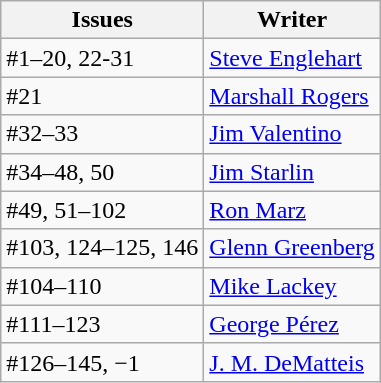<table class="wikitable">
<tr>
<th>Issues</th>
<th>Writer</th>
</tr>
<tr>
<td>#1–20, 22-31</td>
<td><a href='#'>Steve Englehart</a></td>
</tr>
<tr>
<td>#21</td>
<td><a href='#'>Marshall Rogers</a></td>
</tr>
<tr>
<td>#32–33</td>
<td><a href='#'>Jim Valentino</a></td>
</tr>
<tr>
<td>#34–48, 50</td>
<td><a href='#'>Jim Starlin</a></td>
</tr>
<tr>
<td>#49, 51–102</td>
<td><a href='#'>Ron Marz</a></td>
</tr>
<tr>
<td>#103, 124–125, 146</td>
<td><a href='#'>Glenn Greenberg</a></td>
</tr>
<tr>
<td>#104–110</td>
<td><a href='#'>Mike Lackey</a></td>
</tr>
<tr>
<td>#111–123</td>
<td><a href='#'>George Pérez</a></td>
</tr>
<tr>
<td>#126–145, −1</td>
<td><a href='#'>J. M. DeMatteis</a></td>
</tr>
</table>
